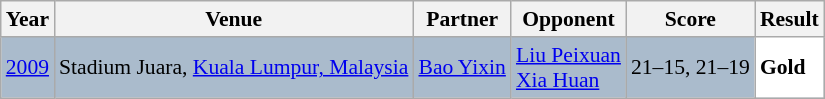<table class="sortable wikitable" style="font-size: 90%;">
<tr>
<th>Year</th>
<th>Venue</th>
<th>Partner</th>
<th>Opponent</th>
<th>Score</th>
<th>Result</th>
</tr>
<tr style="background:#AABBCC">
<td align="center"><a href='#'>2009</a></td>
<td align="left">Stadium Juara, <a href='#'>Kuala Lumpur, Malaysia</a></td>
<td align="left"> <a href='#'>Bao Yixin</a></td>
<td align="left"> <a href='#'>Liu Peixuan</a> <br>  <a href='#'>Xia Huan</a></td>
<td align="left">21–15, 21–19</td>
<td style="text-align:left; background:white"> <strong>Gold</strong></td>
</tr>
</table>
